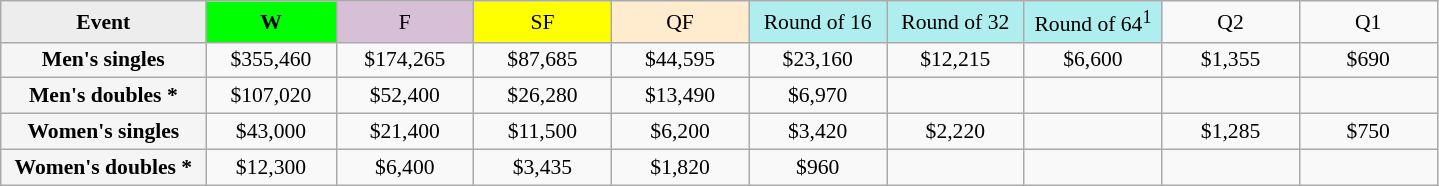<table class=wikitable style=font-size:90%;text-align:center>
<tr>
<td style="width:130px; background:#ededed;"><strong>Event</strong></td>
<td style="width:80px; background:lime;"><strong>W</strong></td>
<td style="width:85px; background:thistle;">F</td>
<td style="width:85px; background:#ff0;">SF</td>
<td style="width:85px; background:#ffebcd;">QF</td>
<td style="width:85px; background:#afeeee;">Round of 16</td>
<td style="width:85px; background:#afeeee;">Round of 32</td>
<td style="width:85px; background:#afeeee;">Round of 64<sup>1</sup></td>
<td width=85>Q2</td>
<td width=85>Q1</td>
</tr>
<tr>
<td style="background:#f5f5f5;"><strong>Men's singles</strong></td>
<td>$355,460</td>
<td>$174,265</td>
<td>$87,685</td>
<td>$44,595</td>
<td>$23,160</td>
<td>$12,215</td>
<td>$6,600</td>
<td>$1,355</td>
<td>$690</td>
</tr>
<tr>
<td style="background:#f5f5f5;"><strong>Men's doubles *</strong></td>
<td>$107,020</td>
<td>$52,400</td>
<td>$26,280</td>
<td>$13,490</td>
<td>$6,970</td>
<td></td>
<td></td>
<td></td>
<td></td>
</tr>
<tr>
<td style="background:#f5f5f5;"><strong>Women's singles</strong></td>
<td>$43,000</td>
<td>$21,400</td>
<td>$11,500</td>
<td>$6,200</td>
<td>$3,420</td>
<td>$2,220</td>
<td></td>
<td>$1,285</td>
<td>$750</td>
</tr>
<tr>
<td style="background:#f5f5f5;"><strong>Women's doubles *</strong></td>
<td>$12,300</td>
<td>$6,400</td>
<td>$3,435</td>
<td>$1,820</td>
<td>$960</td>
<td></td>
<td></td>
<td></td>
<td></td>
</tr>
</table>
